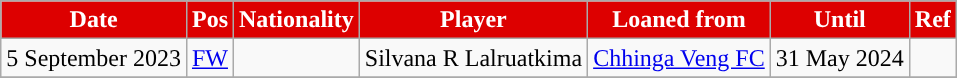<table class="wikitable" style="text-align:center;">
<tr>
<th style="background:#DD0000; color:#FFFFFF; ">Date</th>
<th style="background:#DD0000; color:#FFFFFF; ">Pos</th>
<th style="background:#DD0000; color:#FFFFFF; ">Nationality</th>
<th style="background:#DD0000; color:#FFFFFF; ">Player</th>
<th style="background:#DD0000; color:#FFFFFF; ">Loaned from</th>
<th style="background:#DD0000; color:#FFFFFF; ">Until</th>
<th style="background:#DD0000; color:#FFFFFF; ">Ref</th>
</tr>
<tr>
<td>5 September 2023</td>
<td><a href='#'>FW</a></td>
<td></td>
<td>Silvana R Lalruatkima</td>
<td> <a href='#'>Chhinga Veng FC</a></td>
<td>31 May 2024</td>
<td></td>
</tr>
<tr>
</tr>
</table>
